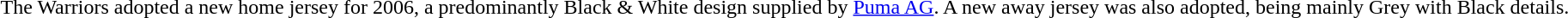<table>
<tr>
<td><br></td>
<td><br></td>
<td><br>The Warriors adopted a new home jersey for 2006, a predominantly Black & White design supplied by <a href='#'>Puma AG</a>. A new away jersey was also adopted, being mainly Grey with Black details.</td>
</tr>
</table>
